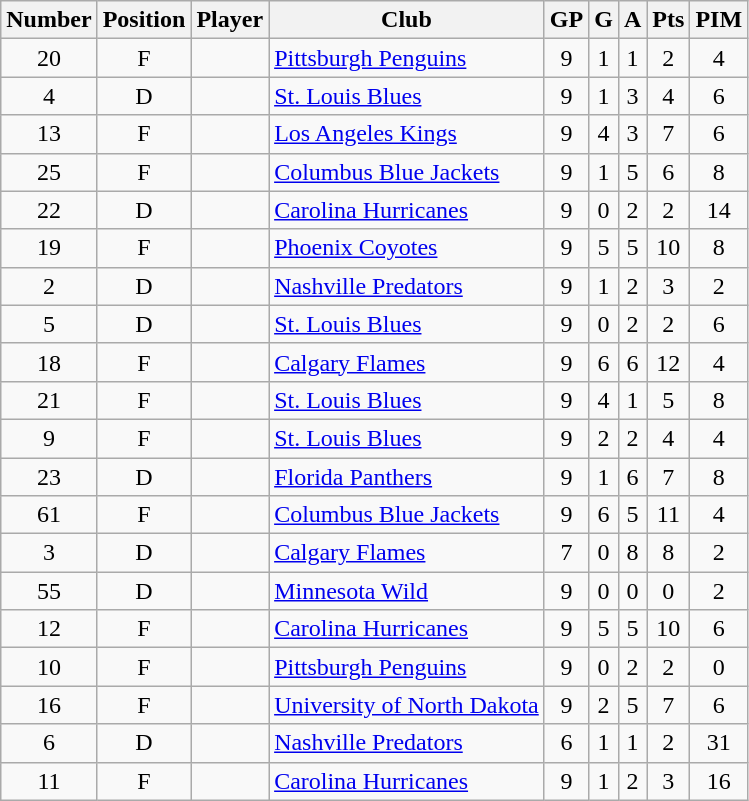<table class="wikitable sortable" style="text-align:center; padding:4px; border-spacing=0;">
<tr>
<th>Number</th>
<th>Position</th>
<th>Player</th>
<th>Club</th>
<th>GP</th>
<th>G</th>
<th>A</th>
<th>Pts</th>
<th>PIM</th>
</tr>
<tr>
<td>20</td>
<td>F</td>
<td align=left></td>
<td align=left><a href='#'>Pittsburgh Penguins</a></td>
<td>9</td>
<td>1</td>
<td>1</td>
<td>2</td>
<td>4</td>
</tr>
<tr>
<td>4</td>
<td>D</td>
<td align=left></td>
<td align=left><a href='#'>St. Louis Blues</a></td>
<td>9</td>
<td>1</td>
<td>3</td>
<td>4</td>
<td>6</td>
</tr>
<tr>
<td>13</td>
<td>F</td>
<td align=left></td>
<td align=left><a href='#'>Los Angeles Kings</a></td>
<td>9</td>
<td>4</td>
<td>3</td>
<td>7</td>
<td>6</td>
</tr>
<tr>
<td>25</td>
<td>F</td>
<td align=left></td>
<td align=left><a href='#'>Columbus Blue Jackets</a></td>
<td>9</td>
<td>1</td>
<td>5</td>
<td>6</td>
<td>8</td>
</tr>
<tr>
<td>22</td>
<td>D</td>
<td align=left></td>
<td align=left><a href='#'>Carolina Hurricanes</a></td>
<td>9</td>
<td>0</td>
<td>2</td>
<td>2</td>
<td>14</td>
</tr>
<tr>
<td>19</td>
<td>F</td>
<td align=left></td>
<td align=left><a href='#'>Phoenix Coyotes</a></td>
<td>9</td>
<td>5</td>
<td>5</td>
<td>10</td>
<td>8</td>
</tr>
<tr>
<td>2</td>
<td>D</td>
<td align=left></td>
<td align=left><a href='#'>Nashville Predators</a></td>
<td>9</td>
<td>1</td>
<td>2</td>
<td>3</td>
<td>2</td>
</tr>
<tr>
<td>5</td>
<td>D</td>
<td align=left></td>
<td align=left><a href='#'>St. Louis Blues</a></td>
<td>9</td>
<td>0</td>
<td>2</td>
<td>2</td>
<td>6</td>
</tr>
<tr>
<td>18</td>
<td>F</td>
<td align=left></td>
<td align=left><a href='#'>Calgary Flames</a></td>
<td>9</td>
<td>6</td>
<td>6</td>
<td>12</td>
<td>4</td>
</tr>
<tr>
<td>21</td>
<td>F</td>
<td align=left></td>
<td align=left><a href='#'>St. Louis Blues</a></td>
<td>9</td>
<td>4</td>
<td>1</td>
<td>5</td>
<td>8</td>
</tr>
<tr>
<td>9</td>
<td>F</td>
<td align=left></td>
<td align=left><a href='#'>St. Louis Blues</a></td>
<td>9</td>
<td>2</td>
<td>2</td>
<td>4</td>
<td>4</td>
</tr>
<tr>
<td>23</td>
<td>D</td>
<td align=left></td>
<td align=left><a href='#'>Florida Panthers</a></td>
<td>9</td>
<td>1</td>
<td>6</td>
<td>7</td>
<td>8</td>
</tr>
<tr>
<td>61</td>
<td>F</td>
<td align=left></td>
<td align=left><a href='#'>Columbus Blue Jackets</a></td>
<td>9</td>
<td>6</td>
<td>5</td>
<td>11</td>
<td>4</td>
</tr>
<tr>
<td>3</td>
<td>D</td>
<td align=left></td>
<td align=left><a href='#'>Calgary Flames</a></td>
<td>7</td>
<td>0</td>
<td>8</td>
<td>8</td>
<td>2</td>
</tr>
<tr>
<td>55</td>
<td>D</td>
<td align=left></td>
<td align=left><a href='#'>Minnesota Wild</a></td>
<td>9</td>
<td>0</td>
<td>0</td>
<td>0</td>
<td>2</td>
</tr>
<tr>
<td>12</td>
<td>F</td>
<td align=left></td>
<td align=left><a href='#'>Carolina Hurricanes</a></td>
<td>9</td>
<td>5</td>
<td>5</td>
<td>10</td>
<td>6</td>
</tr>
<tr>
<td>10</td>
<td>F</td>
<td align=left></td>
<td align=left><a href='#'>Pittsburgh Penguins</a></td>
<td>9</td>
<td>0</td>
<td>2</td>
<td>2</td>
<td>0</td>
</tr>
<tr>
<td>16</td>
<td>F</td>
<td align=left></td>
<td align=left><a href='#'>University of North Dakota</a></td>
<td>9</td>
<td>2</td>
<td>5</td>
<td>7</td>
<td>6</td>
</tr>
<tr>
<td>6</td>
<td>D</td>
<td align=left></td>
<td align=left><a href='#'>Nashville Predators</a></td>
<td>6</td>
<td>1</td>
<td>1</td>
<td>2</td>
<td>31</td>
</tr>
<tr>
<td>11</td>
<td>F</td>
<td align=left></td>
<td align=left><a href='#'>Carolina Hurricanes</a></td>
<td>9</td>
<td>1</td>
<td>2</td>
<td>3</td>
<td>16</td>
</tr>
</table>
